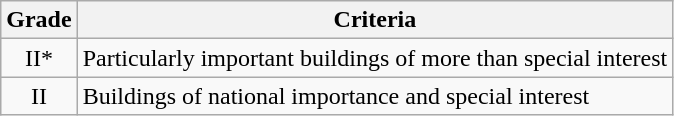<table class="wikitable">
<tr>
<th>Grade</th>
<th>Criteria</th>
</tr>
<tr>
<td align="center" >II*</td>
<td>Particularly important buildings of more than special interest</td>
</tr>
<tr>
<td align="center" >II</td>
<td>Buildings of national importance and special interest</td>
</tr>
</table>
